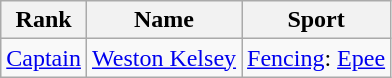<table class="wikitable sortable">
<tr>
<th>Rank</th>
<th>Name</th>
<th>Sport</th>
</tr>
<tr>
<td> <a href='#'>Captain</a></td>
<td data-sort-value="Kelsey, Weston"><a href='#'>Weston Kelsey</a></td>
<td> <a href='#'>Fencing</a>: <a href='#'>Epee</a></td>
</tr>
</table>
